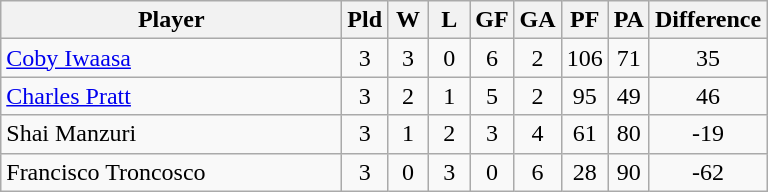<table class=wikitable style="text-align:center">
<tr>
<th width=220>Player</th>
<th width=20>Pld</th>
<th width=20>W</th>
<th width=20>L</th>
<th width=20>GF</th>
<th width=20>GA</th>
<th width=20>PF</th>
<th width=20>PA</th>
<th width=30>Difference</th>
</tr>
<tr>
<td align=left> <a href='#'>Coby Iwaasa</a></td>
<td>3</td>
<td>3</td>
<td>0</td>
<td>6</td>
<td>2</td>
<td>106</td>
<td>71</td>
<td>35</td>
</tr>
<tr>
<td align=left> <a href='#'>Charles Pratt</a></td>
<td>3</td>
<td>2</td>
<td>1</td>
<td>5</td>
<td>2</td>
<td>95</td>
<td>49</td>
<td>46</td>
</tr>
<tr>
<td align=left> Shai Manzuri</td>
<td>3</td>
<td>1</td>
<td>2</td>
<td>3</td>
<td>4</td>
<td>61</td>
<td>80</td>
<td>-19</td>
</tr>
<tr>
<td align=left> Francisco Troncosco</td>
<td>3</td>
<td>0</td>
<td>3</td>
<td>0</td>
<td>6</td>
<td>28</td>
<td>90</td>
<td>-62</td>
</tr>
</table>
